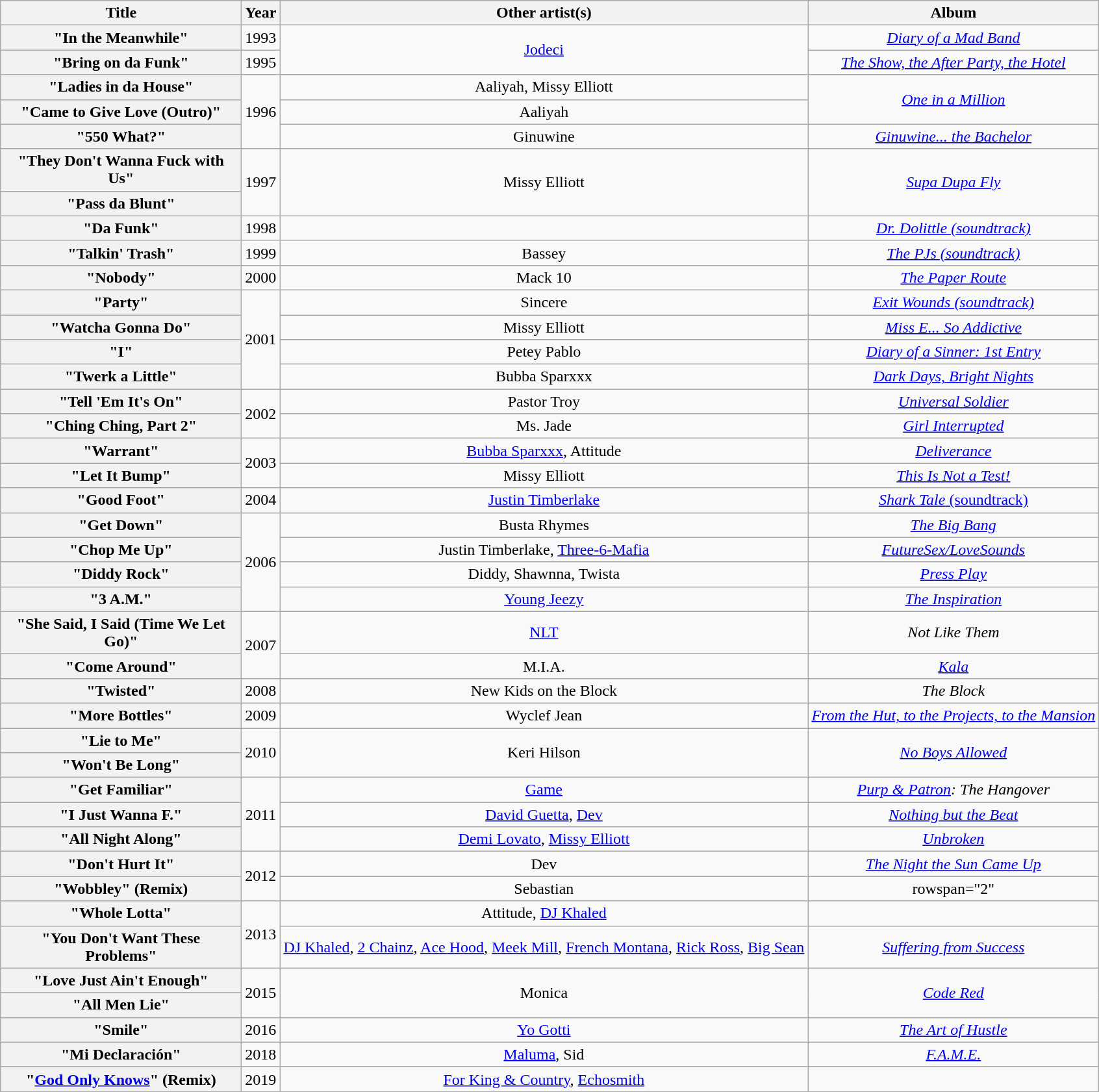<table class="wikitable plainrowheaders" style="text-align:center;">
<tr>
<th scope="col" style="width:15em;">Title</th>
<th scope="col">Year</th>
<th scope="col">Other artist(s)</th>
<th scope="col">Album</th>
</tr>
<tr>
<th>"In the Meanwhile"</th>
<td>1993</td>
<td rowspan="2"><a href='#'>Jodeci</a></td>
<td><a href='#'><em>Diary of a Mad Band</em></a></td>
</tr>
<tr>
<th>"Bring on da Funk"</th>
<td>1995</td>
<td><a href='#'><em>The Show, the After Party, the Hotel</em></a></td>
</tr>
<tr>
<th>"Ladies in da House"</th>
<td rowspan="3">1996</td>
<td>Aaliyah, Missy Elliott</td>
<td rowspan="2"><a href='#'><em>One in a Million</em></a></td>
</tr>
<tr>
<th>"Came to Give Love (Outro)"</th>
<td>Aaliyah</td>
</tr>
<tr>
<th>"550 What?"</th>
<td>Ginuwine</td>
<td><a href='#'><em>Ginuwine... the Bachelor</em></a></td>
</tr>
<tr>
<th>"They Don't Wanna Fuck with Us"</th>
<td rowspan="2">1997</td>
<td rowspan="2">Missy Elliott</td>
<td rowspan="2"><a href='#'><em>Supa Dupa Fly</em></a></td>
</tr>
<tr>
<th>"Pass da Blunt"</th>
</tr>
<tr>
<th>"Da Funk"</th>
<td>1998</td>
<td></td>
<td><a href='#'><em>Dr. Dolittle (soundtrack)</em></a></td>
</tr>
<tr>
<th>"Talkin' Trash"</th>
<td>1999</td>
<td>Bassey</td>
<td><a href='#'><em>The PJs (soundtrack)</em></a></td>
</tr>
<tr>
<th>"Nobody"</th>
<td>2000</td>
<td>Mack 10</td>
<td><a href='#'><em>The Paper Route</em></a></td>
</tr>
<tr>
<th>"Party"</th>
<td rowspan="4">2001</td>
<td>Sincere</td>
<td><a href='#'><em>Exit Wounds (soundtrack)</em></a></td>
</tr>
<tr>
<th>"Watcha Gonna Do"</th>
<td>Missy Elliott</td>
<td><a href='#'><em>Miss E... So Addictive</em></a></td>
</tr>
<tr>
<th>"I"</th>
<td>Petey Pablo</td>
<td><a href='#'><em>Diary of a Sinner: 1st Entry</em></a></td>
</tr>
<tr>
<th>"Twerk a Little"</th>
<td>Bubba Sparxxx</td>
<td><a href='#'><em>Dark Days, Bright Nights</em></a></td>
</tr>
<tr>
<th>"Tell 'Em It's On"</th>
<td rowspan="2">2002</td>
<td>Pastor Troy</td>
<td><a href='#'><em>Universal Soldier</em></a></td>
</tr>
<tr>
<th>"Ching Ching, Part 2"</th>
<td>Ms. Jade</td>
<td><a href='#'><em>Girl Interrupted</em></a></td>
</tr>
<tr>
<th scope="row">"Warrant"</th>
<td rowspan="2">2003</td>
<td><a href='#'>Bubba Sparxxx</a>, Attitude</td>
<td><em><a href='#'>Deliverance</a></em></td>
</tr>
<tr>
<th>"Let It Bump"</th>
<td>Missy Elliott</td>
<td><a href='#'><em>This Is Not a Test!</em></a></td>
</tr>
<tr>
<th scope="row">"Good Foot"</th>
<td>2004</td>
<td><a href='#'>Justin Timberlake</a></td>
<td><a href='#'><em>Shark Tale</em> (soundtrack)</a></td>
</tr>
<tr>
<th>"Get Down"</th>
<td rowspan="4">2006</td>
<td>Busta Rhymes</td>
<td><a href='#'><em>The Big Bang</em></a></td>
</tr>
<tr>
<th scope="row">"Chop Me Up"</th>
<td>Justin Timberlake, <a href='#'>Three-6-Mafia</a></td>
<td><em><a href='#'>FutureSex/LoveSounds</a></em></td>
</tr>
<tr>
<th>"Diddy Rock"</th>
<td>Diddy, Shawnna, Twista</td>
<td><a href='#'><em>Press Play</em></a></td>
</tr>
<tr>
<th scope="row">"3 A.M."</th>
<td><a href='#'>Young Jeezy</a></td>
<td><em><a href='#'>The Inspiration</a></em></td>
</tr>
<tr>
<th scope="row">"She Said, I Said (Time We Let Go)"</th>
<td rowspan="2">2007</td>
<td><a href='#'>NLT</a></td>
<td><em>Not Like Them</em></td>
</tr>
<tr>
<th>"Come Around"</th>
<td>M.I.A.</td>
<td><a href='#'><em>Kala</em></a></td>
</tr>
<tr>
<th>"Twisted"</th>
<td>2008</td>
<td>New Kids on the Block</td>
<td><em>The Block</em></td>
</tr>
<tr>
<th>"More Bottles"</th>
<td>2009</td>
<td>Wyclef Jean</td>
<td><a href='#'><em>From the Hut, to the Projects, to the Mansion</em></a></td>
</tr>
<tr>
<th>"Lie to Me"</th>
<td rowspan="2">2010</td>
<td rowspan="2">Keri Hilson</td>
<td rowspan="2"><a href='#'><em>No Boys Allowed</em></a></td>
</tr>
<tr>
<th>"Won't Be Long"</th>
</tr>
<tr>
<th scope="row">"Get Familiar"</th>
<td rowspan="3">2011</td>
<td><a href='#'>Game</a></td>
<td><em><a href='#'>Purp & Patron</a>: The Hangover</em></td>
</tr>
<tr>
<th scope="row">"I Just Wanna F."</th>
<td><a href='#'>David Guetta</a>, <a href='#'>Dev</a></td>
<td><em><a href='#'>Nothing but the Beat</a></em></td>
</tr>
<tr>
<th scope="row">"All Night Along"</th>
<td><a href='#'>Demi Lovato</a>, <a href='#'>Missy Elliott</a></td>
<td><em><a href='#'>Unbroken</a></em></td>
</tr>
<tr>
<th scope="row">"Don't Hurt It"</th>
<td rowspan="2">2012</td>
<td>Dev</td>
<td><em><a href='#'>The Night the Sun Came Up</a></em></td>
</tr>
<tr>
<th scope="row">"Wobbley" (Remix)</th>
<td>Sebastian</td>
<td>rowspan="2" </td>
</tr>
<tr>
<th scope="row">"Whole Lotta"</th>
<td rowspan="2">2013</td>
<td>Attitude, <a href='#'>DJ Khaled</a></td>
</tr>
<tr>
<th scope="row">"You Don't Want These Problems"</th>
<td><a href='#'>DJ Khaled</a>, <a href='#'>2 Chainz</a>, <a href='#'>Ace Hood</a>, <a href='#'>Meek Mill</a>, <a href='#'>French Montana</a>, <a href='#'>Rick Ross</a>, <a href='#'>Big Sean</a></td>
<td><em><a href='#'>Suffering from Success</a></em></td>
</tr>
<tr>
<th>"Love Just Ain't Enough"</th>
<td rowspan="2">2015</td>
<td rowspan="2">Monica</td>
<td rowspan="2"><a href='#'><em>Code Red</em></a></td>
</tr>
<tr>
<th>"All Men Lie"</th>
</tr>
<tr>
<th>"Smile"</th>
<td>2016</td>
<td><a href='#'>Yo Gotti</a></td>
<td><a href='#'><em>The Art of Hustle</em></a></td>
</tr>
<tr>
<th scope="row">"Mi Declaración"</th>
<td>2018</td>
<td><a href='#'>Maluma</a>, Sid</td>
<td><em><a href='#'>F.A.M.E.</a></em></td>
</tr>
<tr>
<th scope="row">"<a href='#'>God Only Knows</a>" (Remix)</th>
<td>2019</td>
<td><a href='#'>For King & Country</a>, <a href='#'>Echosmith</a></td>
<td></td>
</tr>
</table>
